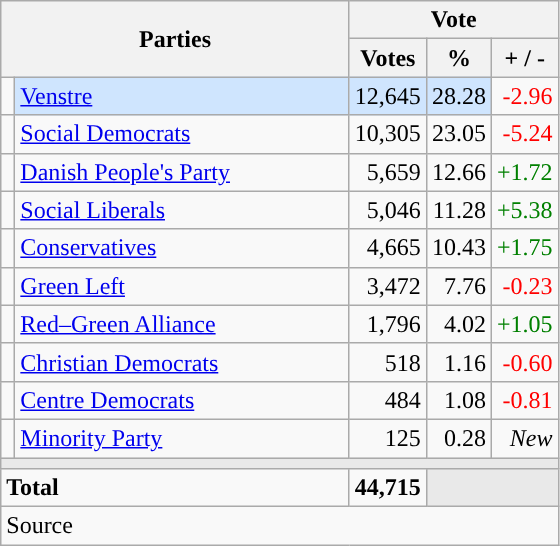<table class="wikitable" style="text-align:right;">
<tr>
<th style="text-align:centre;" rowspan="2" colspan="2" width="225">Parties</th>
<th colspan="3">Vote</th>
</tr>
<tr>
<th width="15">Votes</th>
<th width="15">%</th>
<th width="15">+ / -</th>
</tr>
<tr>
<td width="2" style="color:inherit;background:"></td>
<td bgcolor=#cfe5fe  align="left"><a href='#'>Venstre</a></td>
<td bgcolor=#cfe5fe>12,645</td>
<td bgcolor=#cfe5fe>28.28</td>
<td style=color:red;>-2.96</td>
</tr>
<tr>
<td width="2" style="color:inherit;background:"></td>
<td align="left"><a href='#'>Social Democrats</a></td>
<td>10,305</td>
<td>23.05</td>
<td style=color:red;>-5.24</td>
</tr>
<tr>
<td width="2" style="color:inherit;background:"></td>
<td align="left"><a href='#'>Danish People's Party</a></td>
<td>5,659</td>
<td>12.66</td>
<td style=color:green;>+1.72</td>
</tr>
<tr>
<td width="2" style="color:inherit;background:"></td>
<td align="left"><a href='#'>Social Liberals</a></td>
<td>5,046</td>
<td>11.28</td>
<td style=color:green;>+5.38</td>
</tr>
<tr>
<td width="2" style="color:inherit;background:"></td>
<td align="left"><a href='#'>Conservatives</a></td>
<td>4,665</td>
<td>10.43</td>
<td style=color:green;>+1.75</td>
</tr>
<tr>
<td width="2" style="color:inherit;background:"></td>
<td align="left"><a href='#'>Green Left</a></td>
<td>3,472</td>
<td>7.76</td>
<td style=color:red;>-0.23</td>
</tr>
<tr>
<td width="2" style="color:inherit;background:"></td>
<td align="left"><a href='#'>Red–Green Alliance</a></td>
<td>1,796</td>
<td>4.02</td>
<td style=color:green;>+1.05</td>
</tr>
<tr>
<td width="2" style="color:inherit;background:"></td>
<td align="left"><a href='#'>Christian Democrats</a></td>
<td>518</td>
<td>1.16</td>
<td style=color:red;>-0.60</td>
</tr>
<tr>
<td width="2" style="color:inherit;background:"></td>
<td align="left"><a href='#'>Centre Democrats</a></td>
<td>484</td>
<td>1.08</td>
<td style=color:red;>-0.81</td>
</tr>
<tr>
<td width="2" style="color:inherit;background:"></td>
<td align="left"><a href='#'>Minority Party</a></td>
<td>125</td>
<td>0.28</td>
<td><em>New</em></td>
</tr>
<tr>
<td colspan="7" bgcolor="#E9E9E9"></td>
</tr>
<tr>
<td align="left" colspan="2"><strong>Total</strong></td>
<td><strong>44,715</strong></td>
<td bgcolor="#E9E9E9" colspan="2"></td>
</tr>
<tr>
<td align="left" colspan="6">Source</td>
</tr>
</table>
